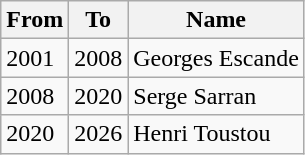<table class="wikitable">
<tr>
<th>From</th>
<th>To</th>
<th>Name</th>
</tr>
<tr>
<td>2001</td>
<td>2008</td>
<td>Georges Escande</td>
</tr>
<tr>
<td>2008</td>
<td>2020</td>
<td>Serge Sarran</td>
</tr>
<tr>
<td>2020</td>
<td>2026</td>
<td>Henri Toustou</td>
</tr>
</table>
